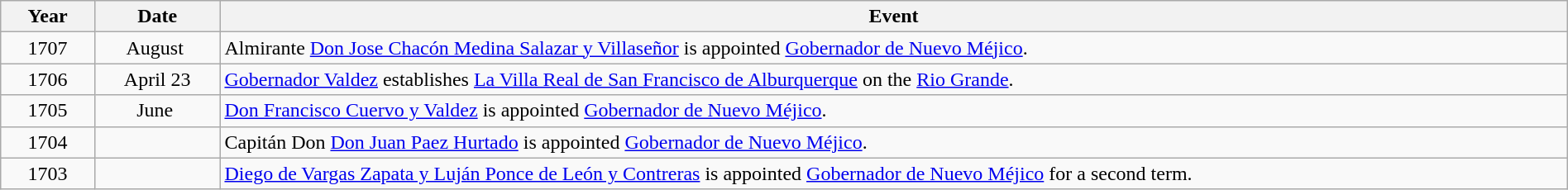<table class="wikitable" style="width:100%;">
<tr>
<th style="width:6%">Year</th>
<th style="width:8%">Date</th>
<th style="width:86%">Event</th>
</tr>
<tr>
<td align=center>1707</td>
<td align=center>August </td>
<td>Almirante <a href='#'>Don Jose Chacón Medina Salazar y Villaseñor</a> is appointed <a href='#'>Gobernador de Nuevo Méjico</a>.</td>
</tr>
<tr>
<td align=center>1706</td>
<td align=center>April 23</td>
<td><a href='#'>Gobernador Valdez</a> establishes <a href='#'>La Villa Real de San Francisco de Alburquerque</a> on the <a href='#'>Rio Grande</a>.</td>
</tr>
<tr>
<td align=center>1705</td>
<td align=center>June </td>
<td><a href='#'>Don Francisco Cuervo y Valdez</a> is appointed <a href='#'>Gobernador de Nuevo Méjico</a>.</td>
</tr>
<tr>
<td align=center>1704</td>
<td align=center> </td>
<td>Capitán Don <a href='#'>Don Juan Paez Hurtado</a> is appointed <a href='#'>Gobernador de Nuevo Méjico</a>.</td>
</tr>
<tr>
<td align=center>1703</td>
<td align=center> </td>
<td><a href='#'>Diego de Vargas Zapata y Luján Ponce de León y Contreras</a> is appointed <a href='#'>Gobernador de Nuevo Méjico</a> for a second term.</td>
</tr>
</table>
